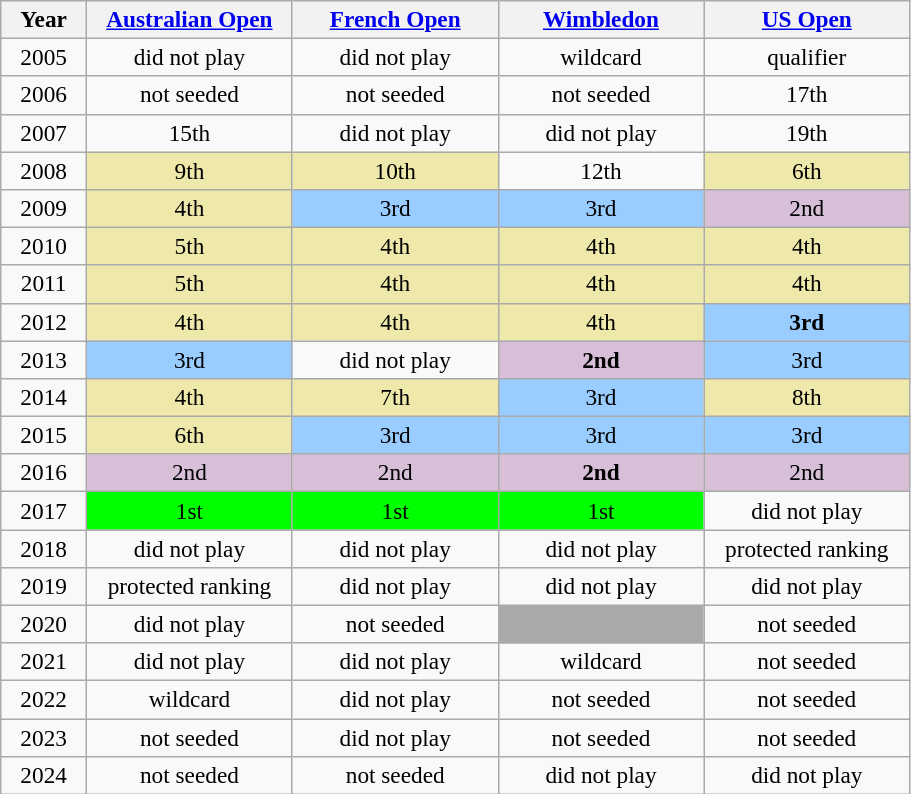<table class=wikitable style=font-size:97%;text-align:center>
<tr>
<th width=50>Year</th>
<th width=130><a href='#'>Australian Open</a></th>
<th width=130><a href='#'>French Open</a></th>
<th width=130><a href='#'>Wimbledon</a></th>
<th width=130><a href='#'>US Open</a></th>
</tr>
<tr>
<td>2005</td>
<td>did not play</td>
<td>did not play</td>
<td>wildcard</td>
<td>qualifier</td>
</tr>
<tr>
<td>2006</td>
<td>not seeded</td>
<td>not seeded</td>
<td>not seeded</td>
<td>17th</td>
</tr>
<tr>
<td>2007</td>
<td>15th</td>
<td>did not play</td>
<td>did not play</td>
<td>19th</td>
</tr>
<tr>
<td>2008</td>
<td bgcolor=eee8aa>9th</td>
<td bgcolor=eee8aa>10th</td>
<td>12th</td>
<td bgcolor=eee8aa>6th</td>
</tr>
<tr>
<td>2009</td>
<td bgcolor=eee8aa>4th</td>
<td style="background:#9cf;">3rd</td>
<td style="background:#9cf;">3rd</td>
<td bgcolor=thistle>2nd</td>
</tr>
<tr>
<td>2010</td>
<td bgcolor=eee8aa>5th</td>
<td bgcolor=eee8aa>4th</td>
<td bgcolor=eee8aa>4th</td>
<td bgcolor=eee8aa>4th</td>
</tr>
<tr>
<td>2011</td>
<td bgcolor=eee8aa>5th</td>
<td bgcolor=eee8aa>4th</td>
<td bgcolor=eee8aa>4th</td>
<td bgcolor=eee8aa>4th</td>
</tr>
<tr>
<td>2012</td>
<td bgcolor=eee8aa>4th</td>
<td bgcolor=eee8aa>4th</td>
<td bgcolor=eee8aa>4th</td>
<td style="background:#9cf;"><strong>3rd</strong></td>
</tr>
<tr>
<td>2013</td>
<td style="background:#9cf;">3rd</td>
<td>did not play</td>
<td bgcolor=thistle><strong>2nd</strong></td>
<td style="background:#9cf;">3rd</td>
</tr>
<tr>
<td>2014</td>
<td bgcolor=eee8aa>4th</td>
<td bgcolor=eee8aa>7th</td>
<td style="background:#9cf;">3rd</td>
<td bgcolor=eee8aa>8th</td>
</tr>
<tr>
<td>2015</td>
<td bgcolor=eee8aa>6th</td>
<td style="background:#9cf;">3rd</td>
<td style="background:#9cf;">3rd</td>
<td style="background:#9cf;">3rd</td>
</tr>
<tr>
<td>2016</td>
<td bgcolor=thistle>2nd</td>
<td bgcolor=thistle>2nd</td>
<td bgcolor=thistle><strong>2nd</strong></td>
<td bgcolor=thistle>2nd</td>
</tr>
<tr>
<td>2017</td>
<td bgcolor=lime>1st</td>
<td bgcolor=lime>1st</td>
<td bgcolor=lime>1st</td>
<td>did not play</td>
</tr>
<tr>
<td>2018</td>
<td>did not play</td>
<td>did not play</td>
<td>did not play</td>
<td>protected ranking</td>
</tr>
<tr>
<td>2019</td>
<td>protected ranking</td>
<td>did not play</td>
<td>did not play</td>
<td>did not play</td>
</tr>
<tr>
<td>2020</td>
<td>did not play</td>
<td>not seeded</td>
<td bgcolor="darkgray"></td>
<td>not seeded</td>
</tr>
<tr>
<td>2021</td>
<td>did not play</td>
<td>did not play</td>
<td>wildcard</td>
<td>not seeded</td>
</tr>
<tr>
<td>2022</td>
<td>wildcard</td>
<td>did not play</td>
<td>not seeded</td>
<td>not seeded</td>
</tr>
<tr>
<td>2023</td>
<td>not seeded</td>
<td>did not play</td>
<td>not seeded</td>
<td>not seeded</td>
</tr>
<tr>
<td>2024</td>
<td>not seeded</td>
<td>not seeded</td>
<td>did not play</td>
<td>did not play</td>
</tr>
</table>
